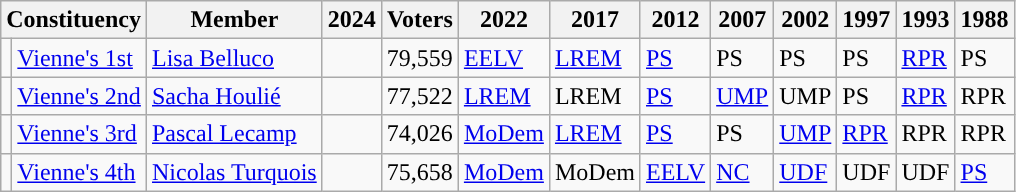<table class="wikitable sortable">
<tr>
<th colspan="2">Constituency</th>
<th>Member</th>
<th>2024</th>
<th>Voters</th>
<th>2022</th>
<th>2017</th>
<th>2012</th>
<th>2007</th>
<th>2002</th>
<th>1997</th>
<th>1993</th>
<th>1988</th>
</tr>
<tr>
<td style="background-color: "></td>
<td><a href='#'>Vienne's 1st</a></td>
<td><a href='#'>Lisa Belluco</a></td>
<td></td>
<td>79,559</td>
<td><a href='#'>EELV</a></td>
<td><a href='#'>LREM</a></td>
<td><a href='#'>PS</a></td>
<td>PS</td>
<td>PS</td>
<td>PS</td>
<td><a href='#'>RPR</a></td>
<td>PS</td>
</tr>
<tr>
<td style="background-color: "></td>
<td><a href='#'>Vienne's 2nd</a></td>
<td><a href='#'>Sacha Houlié</a></td>
<td></td>
<td>77,522</td>
<td><a href='#'>LREM</a></td>
<td>LREM</td>
<td><a href='#'>PS</a></td>
<td><a href='#'>UMP</a></td>
<td>UMP</td>
<td>PS</td>
<td><a href='#'>RPR</a></td>
<td>RPR</td>
</tr>
<tr>
<td style="background-color: "></td>
<td><a href='#'>Vienne's 3rd</a></td>
<td><a href='#'>Pascal Lecamp</a></td>
<td></td>
<td>74,026</td>
<td><a href='#'>MoDem</a></td>
<td><a href='#'>LREM</a></td>
<td><a href='#'>PS</a></td>
<td>PS</td>
<td><a href='#'>UMP</a></td>
<td><a href='#'>RPR</a></td>
<td>RPR</td>
<td>RPR</td>
</tr>
<tr>
<td style="background-color: "></td>
<td><a href='#'>Vienne's 4th</a></td>
<td><a href='#'>Nicolas Turquois</a></td>
<td></td>
<td>75,658</td>
<td><a href='#'>MoDem</a></td>
<td>MoDem</td>
<td><a href='#'>EELV</a></td>
<td><a href='#'>NC</a></td>
<td><a href='#'>UDF</a></td>
<td>UDF</td>
<td>UDF</td>
<td><a href='#'>PS</a></td>
</tr>
</table>
